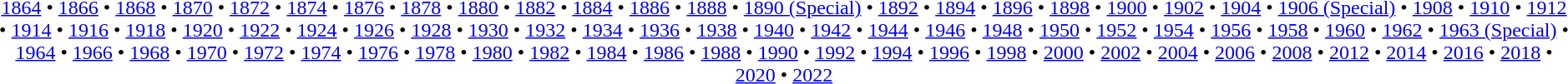<table id=toc class=toc summary=Contents>
<tr>
<td align=center><br><a href='#'>1864</a> • <a href='#'>1866</a> • <a href='#'>1868</a> • <a href='#'>1870</a> • <a href='#'>1872</a> • <a href='#'>1874</a> • <a href='#'>1876</a> • <a href='#'>1878</a> • <a href='#'>1880</a> • <a href='#'>1882</a> • <a href='#'>1884</a> • <a href='#'>1886</a> • <a href='#'>1888</a> • <a href='#'>1890 (Special)</a> • <a href='#'>1892</a> • <a href='#'>1894</a> • <a href='#'>1896</a> • <a href='#'>1898</a> • <a href='#'>1900</a> • <a href='#'>1902</a> • <a href='#'>1904</a> • <a href='#'>1906 (Special)</a> • <a href='#'>1908</a> • <a href='#'>1910</a> • <a href='#'>1912</a> • <a href='#'>1914</a> • <a href='#'>1916</a> • <a href='#'>1918</a> • <a href='#'>1920</a> • <a href='#'>1922</a> • <a href='#'>1924</a> • <a href='#'>1926</a> • <a href='#'>1928</a> • <a href='#'>1930</a> • <a href='#'>1932</a> • <a href='#'>1934</a> • <a href='#'>1936</a> • <a href='#'>1938</a> • <a href='#'>1940</a> • <a href='#'>1942</a> • <a href='#'>1944</a> • <a href='#'>1946</a> • <a href='#'>1948</a> • <a href='#'>1950</a> • <a href='#'>1952</a> • <a href='#'>1954</a> • <a href='#'>1956</a> • <a href='#'>1958</a> • <a href='#'>1960</a> • <a href='#'>1962</a> • <a href='#'>1963 (Special)</a> • <a href='#'>1964</a> • <a href='#'>1966</a> • <a href='#'>1968</a> • <a href='#'>1970</a> • <a href='#'>1972</a> • <a href='#'>1974</a> • <a href='#'>1976</a> • <a href='#'>1978</a> • <a href='#'>1980</a> • <a href='#'>1982</a> • <a href='#'>1984</a> • <a href='#'>1986</a> • <a href='#'>1988</a> • <a href='#'>1990</a> • <a href='#'>1992</a> • <a href='#'>1994</a> • <a href='#'>1996</a> • <a href='#'>1998</a> • <a href='#'>2000</a> • <a href='#'>2002</a> • <a href='#'>2004</a> • <a href='#'>2006</a> • <a href='#'>2008</a> • <a href='#'>2012</a> • <a href='#'>2014</a> • <a href='#'>2016</a> • <a href='#'>2018</a> • <a href='#'>2020</a> • <a href='#'>2022</a></td>
</tr>
</table>
